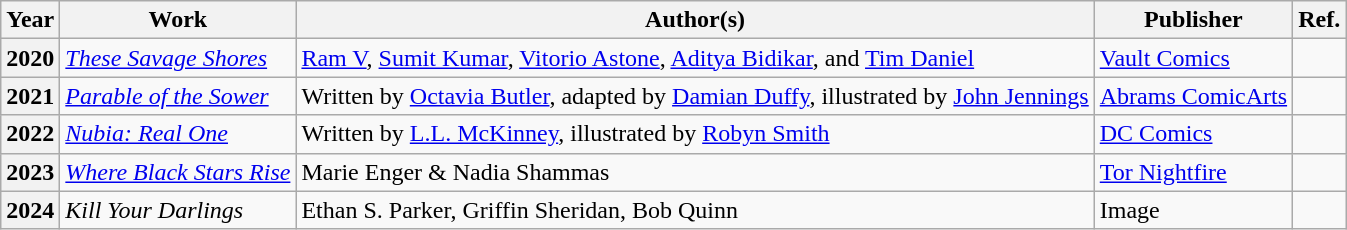<table class="sortable wikitable">
<tr>
<th>Year</th>
<th>Work</th>
<th class="unsortable">Author(s)</th>
<th class="unsortable">Publisher</th>
<th class="unsortable">Ref.</th>
</tr>
<tr>
<th>2020</th>
<td><em><a href='#'>These Savage Shores</a></em></td>
<td><a href='#'>Ram V</a>, <a href='#'>Sumit Kumar</a>, <a href='#'>Vitorio Astone</a>, <a href='#'>Aditya Bidikar</a>, and <a href='#'>Tim Daniel</a></td>
<td><a href='#'>Vault Comics</a></td>
<td></td>
</tr>
<tr>
<th>2021</th>
<td><em><a href='#'>Parable of the Sower</a></em></td>
<td>Written by <a href='#'>Octavia Butler</a>, adapted by <a href='#'>Damian Duffy</a>, illustrated by <a href='#'>John Jennings</a></td>
<td><a href='#'>Abrams ComicArts</a></td>
<td></td>
</tr>
<tr>
<th>2022</th>
<td><em><a href='#'>Nubia: Real One</a></em></td>
<td>Written by <a href='#'>L.L. McKinney</a>, illustrated by <a href='#'>Robyn Smith</a></td>
<td><a href='#'>DC Comics</a></td>
<td></td>
</tr>
<tr>
<th>2023</th>
<td><em><a href='#'>Where Black Stars Rise</a></em></td>
<td>Marie Enger & Nadia Shammas</td>
<td><a href='#'>Tor Nightfire</a></td>
<td></td>
</tr>
<tr>
<th>2024</th>
<td><em>Kill Your Darlings</em></td>
<td>Ethan S. Parker, Griffin Sheridan, Bob Quinn</td>
<td>Image</td>
<td></td>
</tr>
</table>
